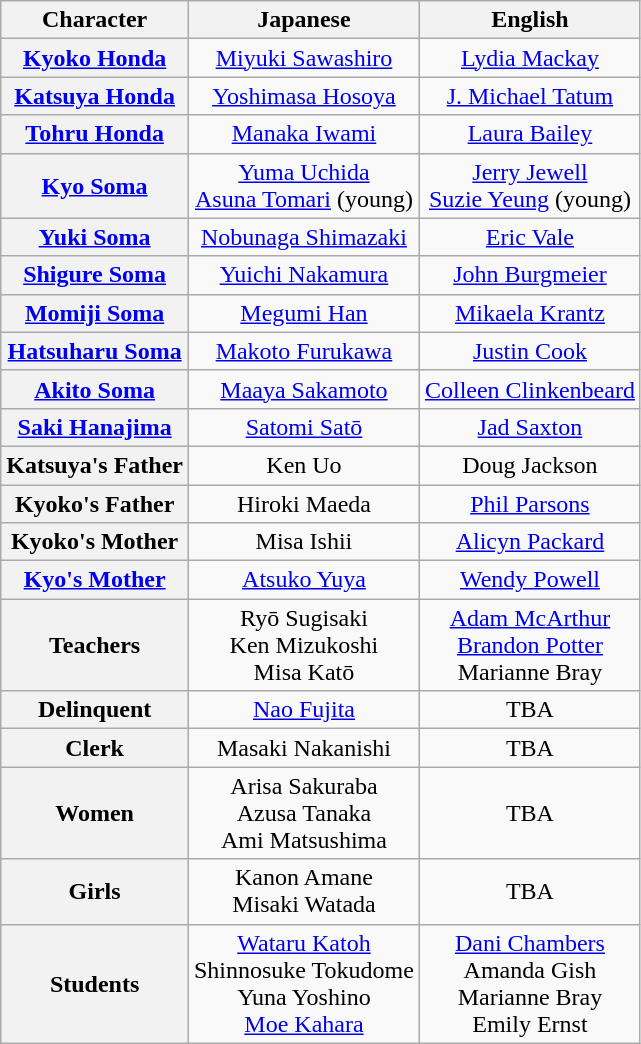<table class="wikitable" style="text-align:center;">
<tr>
<th>Character</th>
<th>Japanese</th>
<th>English</th>
</tr>
<tr>
<th><a href='#'>Kyoko Honda</a></th>
<td><a href='#'>Miyuki Sawashiro</a></td>
<td><a href='#'>Lydia Mackay</a></td>
</tr>
<tr>
<th><a href='#'>Katsuya Honda</a></th>
<td><a href='#'>Yoshimasa Hosoya</a></td>
<td><a href='#'>J. Michael Tatum</a></td>
</tr>
<tr>
<th><a href='#'>Tohru Honda</a></th>
<td><a href='#'>Manaka Iwami</a></td>
<td><a href='#'>Laura Bailey</a></td>
</tr>
<tr>
<th><a href='#'>Kyo Soma</a></th>
<td><a href='#'>Yuma Uchida</a><br><a href='#'>Asuna Tomari</a> (young)</td>
<td><a href='#'>Jerry Jewell</a><br><a href='#'>Suzie Yeung</a> (young)</td>
</tr>
<tr>
<th><a href='#'>Yuki Soma</a></th>
<td><a href='#'>Nobunaga Shimazaki</a></td>
<td><a href='#'>Eric Vale</a></td>
</tr>
<tr>
<th><a href='#'>Shigure Soma</a></th>
<td><a href='#'>Yuichi Nakamura</a></td>
<td><a href='#'>John Burgmeier</a></td>
</tr>
<tr>
<th><a href='#'>Momiji Soma</a></th>
<td><a href='#'>Megumi Han</a></td>
<td><a href='#'>Mikaela Krantz</a></td>
</tr>
<tr>
<th><a href='#'>Hatsuharu Soma</a></th>
<td><a href='#'>Makoto Furukawa</a></td>
<td><a href='#'>Justin Cook</a></td>
</tr>
<tr>
<th><a href='#'>Akito Soma</a></th>
<td><a href='#'>Maaya Sakamoto</a></td>
<td><a href='#'>Colleen Clinkenbeard</a></td>
</tr>
<tr>
<th><a href='#'>Saki Hanajima</a></th>
<td><a href='#'>Satomi Satō</a></td>
<td><a href='#'>Jad Saxton</a></td>
</tr>
<tr>
<th>Katsuya's Father</th>
<td>Ken Uo</td>
<td>Doug Jackson</td>
</tr>
<tr>
<th>Kyoko's Father</th>
<td>Hiroki Maeda</td>
<td><a href='#'>Phil Parsons</a></td>
</tr>
<tr>
<th>Kyoko's Mother</th>
<td>Misa Ishii</td>
<td><a href='#'>Alicyn Packard</a></td>
</tr>
<tr>
<th><a href='#'>Kyo's Mother</a></th>
<td><a href='#'>Atsuko Yuya</a></td>
<td><a href='#'>Wendy Powell</a></td>
</tr>
<tr>
<th>Teachers</th>
<td>Ryō Sugisaki<br>Ken Mizukoshi<br>Misa Katō</td>
<td><a href='#'>Adam McArthur</a><br><a href='#'>Brandon Potter</a><br>Marianne Bray</td>
</tr>
<tr>
<th>Delinquent</th>
<td><a href='#'>Nao Fujita</a></td>
<td>TBA</td>
</tr>
<tr>
<th>Clerk</th>
<td>Masaki Nakanishi</td>
<td>TBA</td>
</tr>
<tr>
<th>Women</th>
<td>Arisa Sakuraba<br>Azusa Tanaka<br>Ami Matsushima</td>
<td>TBA</td>
</tr>
<tr>
<th>Girls</th>
<td>Kanon Amane<br>Misaki Watada</td>
<td>TBA</td>
</tr>
<tr>
<th>Students</th>
<td><a href='#'>Wataru Katoh</a><br>Shinnosuke Tokudome<br>Yuna Yoshino<br><a href='#'>Moe Kahara</a></td>
<td><a href='#'>Dani Chambers</a><br>Amanda Gish<br>Marianne Bray<br>Emily Ernst</td>
</tr>
</table>
